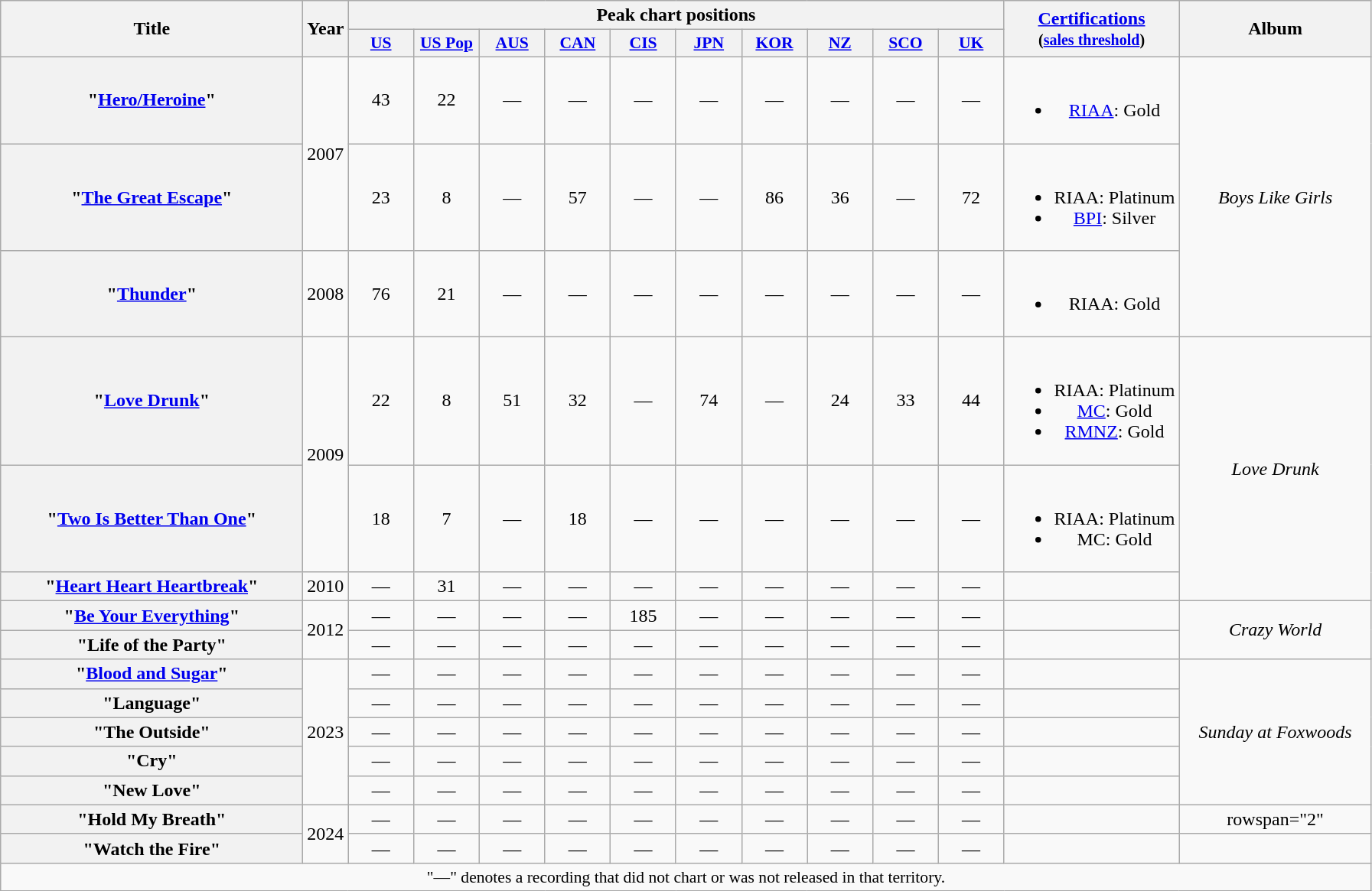<table class="wikitable plainrowheaders" style="text-align:center;" border="1">
<tr>
<th scope="col" rowspan="2" style="width:16em;">Title</th>
<th scope="col" rowspan="2">Year</th>
<th scope="col" colspan="10">Peak chart positions</th>
<th scope="col" rowspan="2"><a href='#'>Certifications</a><br><small>(<a href='#'>sales threshold</a>)</small></th>
<th scope="col" rowspan="2" style="width:10em;">Album</th>
</tr>
<tr>
<th scope="col" style="width:3.5em;font-size:90%;"><a href='#'>US</a><br></th>
<th scope="col" style="width:3.5em;font-size:90%;"><a href='#'>US Pop</a><br></th>
<th scope="col" style="width:3.5em;font-size:90%;"><a href='#'>AUS</a><br></th>
<th scope="col" style="width:3.5em;font-size:90%;"><a href='#'>CAN</a><br></th>
<th scope="col" style="width:3.5em;font-size:90%;"><a href='#'>CIS</a><br></th>
<th scope="col" style="width:3.5em;font-size:90%;"><a href='#'>JPN</a><br></th>
<th scope="col" style="width:3.5em;font-size:90%;"><a href='#'>KOR</a><br></th>
<th scope="col" style="width:3.5em;font-size:90%;"><a href='#'>NZ</a><br></th>
<th scope="col" style="width:3.5em;font-size:90%;"><a href='#'>SCO</a><br></th>
<th scope="col" style="width:3.5em;font-size:90%;"><a href='#'>UK</a><br></th>
</tr>
<tr>
<th scope="row">"<a href='#'>Hero/Heroine</a>"</th>
<td rowspan="2">2007</td>
<td>43</td>
<td>22</td>
<td>—</td>
<td>—</td>
<td>—</td>
<td>—</td>
<td>—</td>
<td>—</td>
<td>—</td>
<td>—</td>
<td><br><ul><li><a href='#'>RIAA</a>: Gold</li></ul></td>
<td rowspan="3"><em>Boys Like Girls</em></td>
</tr>
<tr>
<th scope="row">"<a href='#'>The Great Escape</a>"</th>
<td>23</td>
<td>8</td>
<td>—</td>
<td>57</td>
<td>—</td>
<td>—</td>
<td>86</td>
<td>36</td>
<td>—</td>
<td>72</td>
<td><br><ul><li>RIAA: Platinum</li><li><a href='#'>BPI</a>: Silver</li></ul></td>
</tr>
<tr>
<th scope="row">"<a href='#'>Thunder</a>"</th>
<td>2008</td>
<td>76</td>
<td>21</td>
<td>—</td>
<td>—</td>
<td>—</td>
<td>—</td>
<td>—</td>
<td>—</td>
<td>—</td>
<td>—</td>
<td><br><ul><li>RIAA: Gold</li></ul></td>
</tr>
<tr>
<th scope="row">"<a href='#'>Love Drunk</a>"</th>
<td rowspan="2">2009</td>
<td>22</td>
<td>8</td>
<td>51</td>
<td>32</td>
<td>—</td>
<td>74</td>
<td>—</td>
<td>24</td>
<td>33</td>
<td>44</td>
<td><br><ul><li>RIAA: Platinum</li><li><a href='#'>MC</a>: Gold</li><li><a href='#'>RMNZ</a>: Gold</li></ul></td>
<td rowspan="3"><em>Love Drunk</em></td>
</tr>
<tr>
<th scope="row">"<a href='#'>Two Is Better Than One</a>"<br></th>
<td>18</td>
<td>7</td>
<td>—</td>
<td>18</td>
<td>—</td>
<td>—</td>
<td>—</td>
<td>—</td>
<td>—</td>
<td>—</td>
<td><br><ul><li>RIAA: Platinum</li><li>MC: Gold</li></ul></td>
</tr>
<tr>
<th scope="row">"<a href='#'>Heart Heart Heartbreak</a>"</th>
<td>2010</td>
<td>—</td>
<td>31</td>
<td>—</td>
<td>—</td>
<td>—</td>
<td>—</td>
<td>—</td>
<td>—</td>
<td>—</td>
<td>—</td>
<td></td>
</tr>
<tr>
<th scope="row">"<a href='#'>Be Your Everything</a>"</th>
<td rowspan="2">2012</td>
<td>—</td>
<td>—</td>
<td>—</td>
<td>—</td>
<td>185</td>
<td>—</td>
<td>—</td>
<td>—</td>
<td>—</td>
<td>—</td>
<td></td>
<td rowspan="2"><em>Crazy World</em></td>
</tr>
<tr>
<th scope="row">"Life of the Party"</th>
<td>—</td>
<td>—</td>
<td>—</td>
<td>—</td>
<td>—</td>
<td>—</td>
<td>—</td>
<td>—</td>
<td>—</td>
<td>—</td>
<td></td>
</tr>
<tr>
<th scope="row">"<a href='#'>Blood and Sugar</a>"</th>
<td rowspan="5">2023</td>
<td>—</td>
<td>—</td>
<td>—</td>
<td>—</td>
<td>—</td>
<td>—</td>
<td>—</td>
<td>—</td>
<td>—</td>
<td>—</td>
<td></td>
<td rowspan="5"><em>Sunday at Foxwoods</em></td>
</tr>
<tr>
<th scope="row">"Language"</th>
<td>—</td>
<td>—</td>
<td>—</td>
<td>—</td>
<td>—</td>
<td>—</td>
<td>—</td>
<td>—</td>
<td>—</td>
<td>—</td>
<td></td>
</tr>
<tr>
<th scope="row">"The Outside"</th>
<td>—</td>
<td>—</td>
<td>—</td>
<td>—</td>
<td>—</td>
<td>—</td>
<td>—</td>
<td>—</td>
<td>—</td>
<td>—</td>
<td></td>
</tr>
<tr>
<th scope="row">"Cry"</th>
<td>—</td>
<td>—</td>
<td>—</td>
<td>—</td>
<td>—</td>
<td>—</td>
<td>—</td>
<td>—</td>
<td>—</td>
<td>—</td>
<td></td>
</tr>
<tr>
<th scope="row">"New Love"</th>
<td>—</td>
<td>—</td>
<td>—</td>
<td>—</td>
<td>—</td>
<td>—</td>
<td>—</td>
<td>—</td>
<td>—</td>
<td>—</td>
<td></td>
</tr>
<tr>
<th scope="row">"Hold My Breath"<br></th>
<td rowspan="2">2024</td>
<td>—</td>
<td>—</td>
<td>—</td>
<td>—</td>
<td>—</td>
<td>—</td>
<td>—</td>
<td>—</td>
<td>—</td>
<td>—</td>
<td></td>
<td>rowspan="2" </td>
</tr>
<tr>
<th scope="row">"Watch the Fire"<br></th>
<td>—</td>
<td>—</td>
<td>—</td>
<td>—</td>
<td>—</td>
<td>—</td>
<td>—</td>
<td>—</td>
<td>—</td>
<td>—</td>
<td></td>
</tr>
<tr>
<td colspan="15" style="font-size:90%">"—" denotes a recording that did not chart or was not released in that territory.</td>
</tr>
</table>
